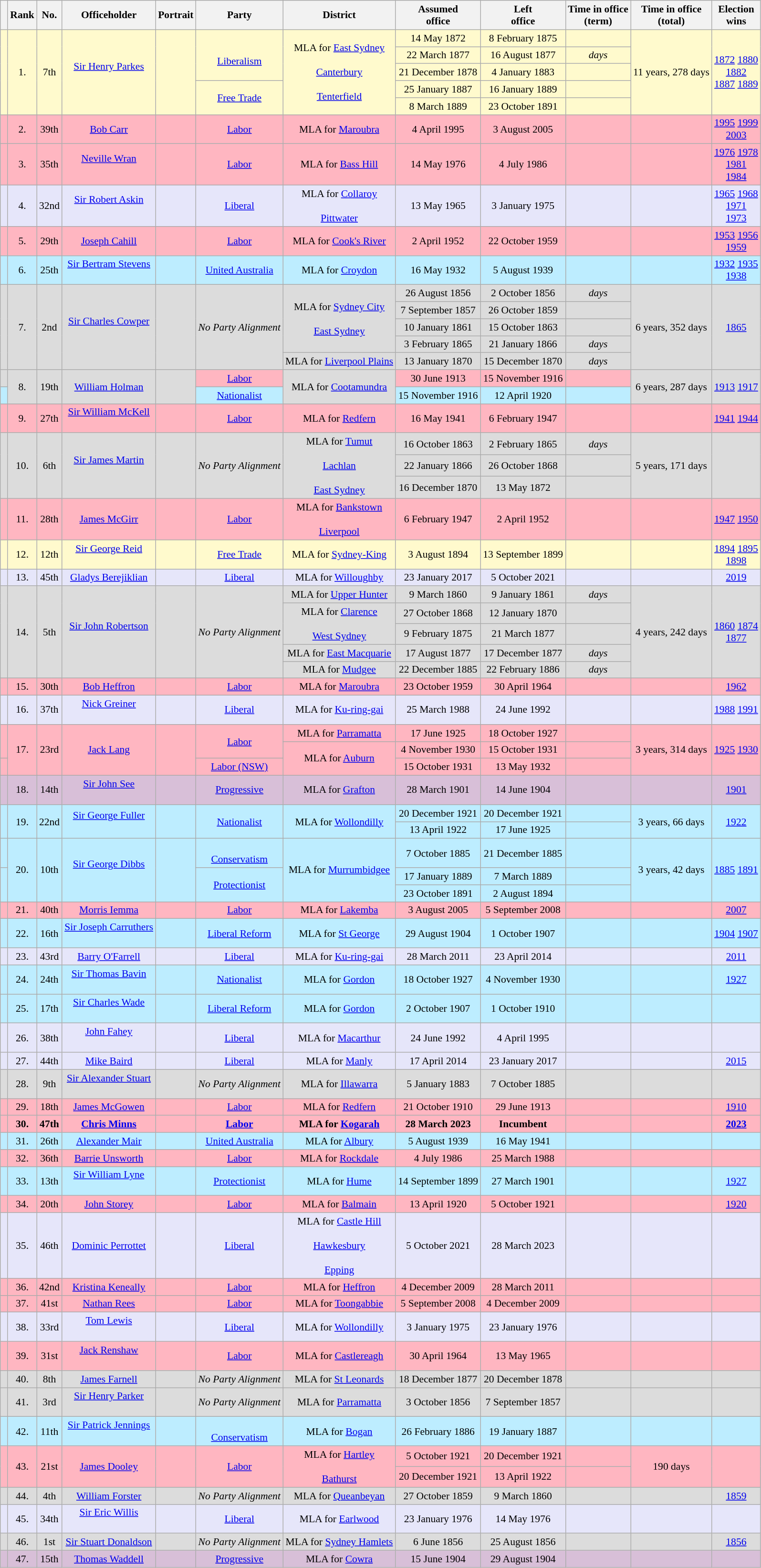<table class="wikitable" style="font-size: 90%">
<tr>
<th></th>
<th>Rank</th>
<th>No.</th>
<th>Officeholder</th>
<th>Portrait</th>
<th>Party</th>
<th>District</th>
<th>Assumed<br>office</th>
<th>Left<br>office</th>
<th>Time in office<br>(term)</th>
<th>Time in office<br>(total)</th>
<th>Election<br>wins</th>
</tr>
<tr bgcolor=#FFFACD align="center">
<td rowspan=5 > </td>
<td rowspan=5>1.</td>
<td rowspan=5>7th</td>
<td rowspan=5><a href='#'>Sir Henry Parkes</a><br><br></td>
<td rowspan=5></td>
<td rowspan=3><br><a href='#'>Liberalism</a></td>
<td rowspan=5>MLA for <a href='#'>East Sydney</a><br><br><a href='#'>Canterbury</a><br><br><a href='#'>Tenterfield</a><br></td>
<td>14 May 1872</td>
<td>8 February 1875</td>
<td><em></em></td>
<td rowspan=5>11 years, 278 days</td>
<td rowspan=5><a href='#'>1872</a> <a href='#'>1880</a><br><a href='#'>1882</a><br><a href='#'>1887</a> <a href='#'>1889</a></td>
</tr>
<tr bgcolor=#FFFACD align="center">
<td>22 March 1877</td>
<td>16 August 1877</td>
<td><em> days</em></td>
</tr>
<tr bgcolor=#FFFACD align="center">
<td>21 December 1878</td>
<td>4 January 1883</td>
<td><em></em></td>
</tr>
<tr bgcolor=#FFFACD align="center">
<td rowspan=2><a href='#'>Free Trade</a></td>
<td>25 January 1887</td>
<td>16 January 1889</td>
<td><em></em></td>
</tr>
<tr bgcolor=#FFFACD align="center">
<td>8 March 1889</td>
<td>23 October 1891</td>
<td><em></em></td>
</tr>
<tr bgcolor="lightpink" align="center">
<td> </td>
<td>2.</td>
<td>39th</td>
<td><a href='#'>Bob Carr</a><br></td>
<td></td>
<td><a href='#'>Labor</a></td>
<td>MLA for <a href='#'>Maroubra</a><br></td>
<td>4 April 1995</td>
<td>3 August 2005</td>
<td></td>
<td></td>
<td><a href='#'>1995</a> <a href='#'>1999</a><br><a href='#'>2003</a></td>
</tr>
<tr bgcolor="lightpink" align="center">
<td> </td>
<td>3.</td>
<td>35th</td>
<td><a href='#'>Neville Wran</a><br><br></td>
<td></td>
<td><a href='#'>Labor</a></td>
<td>MLA for <a href='#'>Bass Hill</a><br></td>
<td>14 May 1976</td>
<td>4 July 1986</td>
<td></td>
<td></td>
<td><a href='#'>1976</a> <a href='#'>1978</a><br><a href='#'>1981</a><br><a href='#'>1984</a></td>
</tr>
<tr bgcolor="lavender" align="center">
<td> </td>
<td>4.</td>
<td>32nd</td>
<td><a href='#'>Sir Robert Askin</a><br><br></td>
<td></td>
<td><a href='#'>Liberal</a></td>
<td>MLA for <a href='#'>Collaroy</a><br><br><a href='#'>Pittwater</a><br></td>
<td>13 May 1965</td>
<td>3 January 1975</td>
<td></td>
<td></td>
<td><a href='#'>1965</a> <a href='#'>1968</a><br><a href='#'>1971</a><br><a href='#'>1973</a></td>
</tr>
<tr bgcolor="lightpink" align="center">
<td> </td>
<td>5.</td>
<td>29th</td>
<td><a href='#'>Joseph Cahill</a><br></td>
<td></td>
<td><a href='#'>Labor</a></td>
<td>MLA for <a href='#'>Cook's River</a><br></td>
<td>2 April 1952</td>
<td>22 October 1959</td>
<td></td>
<td></td>
<td><a href='#'>1953</a> <a href='#'>1956</a><br><a href='#'>1959</a></td>
</tr>
<tr bgcolor=#BDEDFF align="center">
<td> </td>
<td>6.</td>
<td>25th</td>
<td><a href='#'>Sir Bertram Stevens</a><br><br></td>
<td></td>
<td><a href='#'>United Australia</a></td>
<td>MLA for <a href='#'>Croydon</a><br></td>
<td>16 May 1932</td>
<td>5 August 1939</td>
<td></td>
<td></td>
<td><a href='#'>1932</a> <a href='#'>1935</a><br><a href='#'>1938</a></td>
</tr>
<tr bgcolor=#DCDCDC align="center">
<td rowspan=5 > </td>
<td rowspan=5>7.</td>
<td rowspan=5>2nd</td>
<td rowspan=5><a href='#'>Sir Charles Cowper</a><br><br></td>
<td rowspan=5></td>
<td rowspan=5><em>No Party Alignment</em></td>
<td rowspan=4>MLA for <a href='#'>Sydney City</a><br><br><a href='#'>East Sydney</a><br></td>
<td>26 August 1856</td>
<td>2 October 1856</td>
<td><em> days</em></td>
<td rowspan=5>6 years, 352 days</td>
<td rowspan=5><a href='#'>1865</a></td>
</tr>
<tr bgcolor=#DCDCDC align="center">
<td>7 September 1857</td>
<td>26 October 1859</td>
<td><em></em></td>
</tr>
<tr bgcolor=#DCDCDC align="center">
<td>10 January 1861</td>
<td>15 October 1863</td>
<td><em></em></td>
</tr>
<tr bgcolor=#DCDCDC align="center">
<td>3 February 1865</td>
<td>21 January 1866</td>
<td><em> days</em></td>
</tr>
<tr bgcolor=#DCDCDC align="center">
<td>MLA for <a href='#'>Liverpool Plains</a><br></td>
<td>13 January 1870</td>
<td>15 December 1870</td>
<td><em> days</em></td>
</tr>
<tr bgcolor=#DCDCDC align="center">
<td> </td>
<td rowspan=2>8.</td>
<td rowspan=2>19th</td>
<td rowspan=2><a href='#'>William Holman</a><br></td>
<td rowspan=2></td>
<td bgcolor="lightpink"><a href='#'>Labor</a></td>
<td rowspan=2>MLA for <a href='#'>Cootamundra</a><br></td>
<td bgcolor="lightpink">30 June 1913</td>
<td bgcolor="lightpink">15 November 1916</td>
<td bgcolor="lightpink"><em></em></td>
<td rowspan=2>6 years, 287 days</td>
<td rowspan=2><a href='#'>1913</a> <a href='#'>1917</a></td>
</tr>
<tr bgcolor=#BDEDFF align="center">
<td> </td>
<td><a href='#'>Nationalist</a></td>
<td>15 November 1916</td>
<td>12 April 1920</td>
<td><em></em></td>
</tr>
<tr bgcolor="lightpink" align="center">
<td> </td>
<td>9.</td>
<td>27th</td>
<td><a href='#'>Sir William McKell</a><br><br></td>
<td></td>
<td><a href='#'>Labor</a></td>
<td>MLA for <a href='#'>Redfern</a><br></td>
<td>16 May 1941</td>
<td>6 February 1947</td>
<td></td>
<td></td>
<td><a href='#'>1941</a> <a href='#'>1944</a></td>
</tr>
<tr bgcolor=#DCDCDC align="center">
<td rowspan=3 > </td>
<td rowspan=3>10.</td>
<td rowspan=3>6th</td>
<td rowspan=3><a href='#'>Sir James Martin</a><br><br></td>
<td rowspan=3></td>
<td rowspan=3><em>No Party Alignment</em></td>
<td rowspan=3>MLA for <a href='#'>Tumut</a><br><br><a href='#'>Lachlan</a><br><br><a href='#'>East Sydney</a><br></td>
<td>16 October 1863</td>
<td>2 February 1865</td>
<td><em> days</em></td>
<td rowspan=3>5 years, 171 days</td>
<td rowspan=3></td>
</tr>
<tr bgcolor=#DCDCDC align="center">
<td>22 January 1866</td>
<td>26 October 1868</td>
<td><em></em></td>
</tr>
<tr bgcolor=#DCDCDC align="center">
<td>16 December 1870</td>
<td>13 May 1872</td>
<td><em></em></td>
</tr>
<tr bgcolor="lightpink" align="center">
<td> </td>
<td>11.</td>
<td>28th</td>
<td><a href='#'>James McGirr</a><br></td>
<td></td>
<td><a href='#'>Labor</a></td>
<td>MLA for <a href='#'>Bankstown</a><br><br><a href='#'>Liverpool</a><br></td>
<td>6 February 1947</td>
<td>2 April 1952</td>
<td></td>
<td></td>
<td><a href='#'>1947</a> <a href='#'>1950</a></td>
</tr>
<tr bgcolor=#FFFACD align="center">
<td> </td>
<td>12.</td>
<td>12th</td>
<td><a href='#'>Sir George Reid</a><br><br></td>
<td></td>
<td><a href='#'>Free Trade</a></td>
<td>MLA for <a href='#'>Sydney-King</a><br></td>
<td>3 August 1894</td>
<td>13 September 1899</td>
<td></td>
<td></td>
<td><a href='#'>1894</a> <a href='#'>1895</a><br><a href='#'>1898</a></td>
</tr>
<tr bgcolor="lavender" align="center">
<td> </td>
<td>13.</td>
<td>45th</td>
<td><a href='#'>Gladys Berejiklian</a><br></td>
<td></td>
<td><a href='#'>Liberal</a></td>
<td>MLA for <a href='#'>Willoughby</a><br></td>
<td>23 January 2017</td>
<td>5 October 2021</td>
<td></td>
<td></td>
<td><a href='#'>2019</a></td>
</tr>
<tr bgcolor=#DCDCDC align="center">
<td rowspan=5 > </td>
<td rowspan=5>14.</td>
<td rowspan=5>5th</td>
<td rowspan=5><a href='#'>Sir John Robertson</a><br><br></td>
<td rowspan=5></td>
<td rowspan=5><em>No Party Alignment</em></td>
<td>MLA for <a href='#'>Upper Hunter</a><br></td>
<td>9 March 1860</td>
<td>9 January 1861</td>
<td><em> days</em></td>
<td rowspan=5>4 years, 242 days</td>
<td rowspan=5><a href='#'>1860</a> <a href='#'>1874</a><br><a href='#'>1877</a></td>
</tr>
<tr bgcolor=#DCDCDC align="center">
<td rowspan=2>MLA for <a href='#'>Clarence</a><br><br><a href='#'>West Sydney</a><br></td>
<td>27 October 1868</td>
<td>12 January 1870</td>
<td><em></em></td>
</tr>
<tr bgcolor=#DCDCDC align="center">
<td>9 February 1875</td>
<td>21 March 1877</td>
<td><em></em></td>
</tr>
<tr bgcolor=#DCDCDC align="center">
<td>MLA for <a href='#'>East Macquarie</a><br></td>
<td>17 August 1877</td>
<td>17 December 1877</td>
<td><em> days</em></td>
</tr>
<tr bgcolor=#DCDCDC align="center">
<td>MLA for <a href='#'>Mudgee</a><br></td>
<td>22 December 1885</td>
<td>22 February 1886</td>
<td><em> days</em></td>
</tr>
<tr bgcolor="lightpink" align="center">
<td> </td>
<td>15.</td>
<td>30th</td>
<td><a href='#'>Bob Heffron</a><br></td>
<td></td>
<td><a href='#'>Labor</a></td>
<td>MLA for <a href='#'>Maroubra</a><br></td>
<td>23 October 1959</td>
<td>30 April 1964</td>
<td></td>
<td></td>
<td><a href='#'>1962</a></td>
</tr>
<tr bgcolor="lavender" align="center">
<td> </td>
<td>16.</td>
<td>37th</td>
<td><a href='#'>Nick Greiner</a><br><br></td>
<td></td>
<td><a href='#'>Liberal</a></td>
<td>MLA for <a href='#'>Ku-ring-gai</a><br></td>
<td>25 March 1988</td>
<td>24 June 1992</td>
<td></td>
<td></td>
<td><a href='#'>1988</a> <a href='#'>1991</a></td>
</tr>
<tr bgcolor="lightpink" align="center">
<td rowspan=2 > </td>
<td rowspan=3>17.</td>
<td rowspan=3>23rd</td>
<td rowspan=3><a href='#'>Jack Lang</a><br></td>
<td rowspan=3></td>
<td rowspan=2><a href='#'>Labor</a></td>
<td>MLA for <a href='#'>Parramatta</a><br></td>
<td>17 June 1925</td>
<td>18 October 1927</td>
<td><em></em></td>
<td rowspan=3>3 years, 314 days</td>
<td rowspan=3><a href='#'>1925</a> <a href='#'>1930</a></td>
</tr>
<tr bgcolor="lightpink" align="center">
<td rowspan=2>MLA for <a href='#'>Auburn</a><br></td>
<td>4 November 1930</td>
<td>15 October 1931</td>
<td><em></em></td>
</tr>
<tr bgcolor="lightpink" align="center">
<td> </td>
<td><a href='#'>Labor (NSW)</a></td>
<td>15 October 1931</td>
<td>13 May 1932</td>
<td><em></em></td>
</tr>
<tr bgcolor="Thistle" align="center">
<td> </td>
<td>18.</td>
<td>14th</td>
<td><a href='#'>Sir John See</a><br><br></td>
<td></td>
<td><a href='#'>Progressive</a></td>
<td>MLA for <a href='#'>Grafton</a><br></td>
<td>28 March 1901</td>
<td>14 June 1904</td>
<td></td>
<td></td>
<td><a href='#'>1901</a></td>
</tr>
<tr bgcolor=#BDEDFF align="center">
<td rowspan=2 > </td>
<td rowspan=2>19.</td>
<td rowspan=2>22nd</td>
<td rowspan=2><a href='#'>Sir George Fuller</a><br><br></td>
<td rowspan=2></td>
<td rowspan=2><a href='#'>Nationalist</a></td>
<td rowspan=2>MLA for <a href='#'>Wollondilly</a><br></td>
<td>20 December 1921</td>
<td>20 December 1921</td>
<td><em></em></td>
<td rowspan=2>3 years, 66 days</td>
<td rowspan=2><a href='#'>1922</a></td>
</tr>
<tr bgcolor=#BDEDFF align="center">
<td>13 April 1922</td>
<td>17 June 1925</td>
<td><em></em></td>
</tr>
<tr bgcolor=#BDEDFF align="center">
<td> </td>
<td rowspan=3>20.</td>
<td rowspan=3>10th</td>
<td rowspan=3><a href='#'>Sir George Dibbs</a><br><br></td>
<td rowspan=3></td>
<td><br><a href='#'>Conservatism</a></td>
<td rowspan=3>MLA for <a href='#'>Murrumbidgee</a><br></td>
<td>7 October 1885</td>
<td>21 December 1885</td>
<td><em></em></td>
<td rowspan=3>3 years, 42 days</td>
<td rowspan=3><a href='#'>1885</a> <a href='#'>1891</a></td>
</tr>
<tr bgcolor=#BDEDFF align="center">
<td rowspan=2  > </td>
<td rowspan=2><a href='#'>Protectionist</a></td>
<td>17 January 1889</td>
<td>7 March 1889</td>
<td><em></em></td>
</tr>
<tr bgcolor=#BDEDFF align="center">
<td>23 October 1891</td>
<td>2 August 1894</td>
<td><em></em></td>
</tr>
<tr bgcolor="lightpink" align="center">
<td> </td>
<td>21.</td>
<td>40th</td>
<td><a href='#'>Morris Iemma</a><br></td>
<td></td>
<td><a href='#'>Labor</a></td>
<td>MLA for <a href='#'>Lakemba</a><br></td>
<td>3 August 2005</td>
<td>5 September 2008</td>
<td></td>
<td></td>
<td><a href='#'>2007</a></td>
</tr>
<tr bgcolor=#BDEDFF align="center">
<td> </td>
<td>22.</td>
<td>16th</td>
<td><a href='#'>Sir Joseph Carruthers</a><br><br></td>
<td></td>
<td><a href='#'>Liberal Reform</a></td>
<td>MLA for <a href='#'>St George</a><br></td>
<td>29 August 1904</td>
<td>1 October 1907</td>
<td></td>
<td></td>
<td><a href='#'>1904</a> <a href='#'>1907</a></td>
</tr>
<tr bgcolor="lavender" align="center">
<td> </td>
<td>23.</td>
<td>43rd</td>
<td><a href='#'>Barry O'Farrell</a><br></td>
<td></td>
<td><a href='#'>Liberal</a></td>
<td>MLA for <a href='#'>Ku-ring-gai</a><br></td>
<td>28 March 2011</td>
<td>23 April 2014</td>
<td></td>
<td></td>
<td><a href='#'>2011</a></td>
</tr>
<tr bgcolor=#BDEDFF align="center">
<td> </td>
<td>24.</td>
<td>24th</td>
<td><a href='#'>Sir Thomas Bavin</a><br><br></td>
<td></td>
<td><a href='#'>Nationalist</a></td>
<td>MLA for <a href='#'>Gordon</a><br></td>
<td>18 October 1927</td>
<td>4 November 1930</td>
<td></td>
<td></td>
<td><a href='#'>1927</a></td>
</tr>
<tr bgcolor=#BDEDFF align="center">
<td> </td>
<td>25.</td>
<td>17th</td>
<td><a href='#'>Sir Charles Wade</a><br><br></td>
<td></td>
<td><a href='#'>Liberal Reform</a></td>
<td>MLA for <a href='#'>Gordon</a><br></td>
<td>2 October 1907</td>
<td>1 October 1910</td>
<td></td>
<td></td>
<td></td>
</tr>
<tr bgcolor="lavender" align="center">
<td> </td>
<td>26.</td>
<td>38th</td>
<td><a href='#'>John Fahey</a><br><br></td>
<td></td>
<td><a href='#'>Liberal</a></td>
<td>MLA for <a href='#'>Macarthur</a><br></td>
<td>24 June 1992</td>
<td>4 April 1995</td>
<td></td>
<td></td>
<td></td>
</tr>
<tr bgcolor="lavender" align="center">
<td> </td>
<td>27.</td>
<td>44th</td>
<td><a href='#'>Mike Baird</a><br></td>
<td></td>
<td><a href='#'>Liberal</a></td>
<td>MLA for <a href='#'>Manly</a><br></td>
<td>17 April 2014</td>
<td>23 January 2017</td>
<td></td>
<td></td>
<td><a href='#'>2015</a></td>
</tr>
<tr bgcolor=#DCDCDC align="center">
<td> </td>
<td>28.</td>
<td>9th</td>
<td><a href='#'>Sir Alexander Stuart</a><br><br></td>
<td></td>
<td><em>No Party Alignment</em></td>
<td>MLA for <a href='#'>Illawarra</a><br></td>
<td>5 January 1883</td>
<td>7 October 1885</td>
<td></td>
<td></td>
<td></td>
</tr>
<tr bgcolor="lightpink" align="center">
<td> </td>
<td>29.</td>
<td>18th</td>
<td><a href='#'>James McGowen</a><br></td>
<td></td>
<td><a href='#'>Labor</a></td>
<td>MLA for <a href='#'>Redfern</a><br></td>
<td>21 October 1910</td>
<td>29 June 1913</td>
<td></td>
<td></td>
<td><a href='#'>1910</a></td>
</tr>
<tr bgcolor="lightpink" align="center">
<td> </td>
<td><strong>30.</strong></td>
<td><strong>47th</strong></td>
<td><strong><a href='#'>Chris Minns</a><br></strong></td>
<td></td>
<td><a href='#'><strong>Labor</strong></a></td>
<td><strong>MLA for <a href='#'>Kogarah</a><br></strong></td>
<td><strong>28 March 2023</strong></td>
<td><strong>Incumbent</strong></td>
<td></td>
<td><strong></strong></td>
<td><strong><a href='#'>2023</a></strong></td>
</tr>
<tr bgcolor=#BDEDFF align="center">
<td> </td>
<td>31.</td>
<td>26th</td>
<td><a href='#'>Alexander Mair</a><br></td>
<td></td>
<td><a href='#'>United Australia</a></td>
<td>MLA for <a href='#'>Albury</a><br></td>
<td>5 August 1939</td>
<td>16 May 1941</td>
<td></td>
<td></td>
<td></td>
</tr>
<tr bgcolor="lightpink" align="center">
<td> </td>
<td>32.</td>
<td>36th</td>
<td><a href='#'>Barrie Unsworth</a><br></td>
<td></td>
<td><a href='#'>Labor</a></td>
<td>MLA for <a href='#'>Rockdale</a><br></td>
<td>4 July 1986</td>
<td>25 March 1988</td>
<td></td>
<td></td>
<td></td>
</tr>
<tr bgcolor=#BDEDFF align="center">
<td> </td>
<td>33.</td>
<td>13th</td>
<td><a href='#'>Sir William Lyne</a><br><br></td>
<td></td>
<td><a href='#'>Protectionist</a></td>
<td>MLA for <a href='#'>Hume</a><br></td>
<td>14 September 1899</td>
<td>27 March 1901</td>
<td></td>
<td></td>
<td><a href='#'>1927</a></td>
</tr>
<tr bgcolor="lightpink" align="center">
<td> </td>
<td>34.</td>
<td>20th</td>
<td><a href='#'>John Storey</a><br></td>
<td></td>
<td><a href='#'>Labor</a></td>
<td>MLA for <a href='#'>Balmain</a><br></td>
<td>13 April 1920</td>
<td>5 October 1921</td>
<td></td>
<td></td>
<td><a href='#'>1920</a></td>
</tr>
<tr bgcolor="lavender" align="center">
<td> </td>
<td>35.</td>
<td>46th</td>
<td><a href='#'>Dominic Perrottet</a><br></td>
<td></td>
<td><a href='#'>Liberal</a></td>
<td>MLA for <a href='#'>Castle Hill</a><br><br> <a href='#'>Hawkesbury</a><br><br><a href='#'>Epping</a><br></td>
<td>5 October 2021</td>
<td>28 March 2023</td>
<td></td>
<td></td>
<td></td>
</tr>
<tr bgcolor="lightpink" align="center">
<td> </td>
<td>36.</td>
<td>42nd</td>
<td><a href='#'>Kristina Keneally</a><br></td>
<td></td>
<td><a href='#'>Labor</a></td>
<td>MLA for <a href='#'>Heffron</a><br></td>
<td>4 December 2009</td>
<td>28 March 2011</td>
<td></td>
<td></td>
<td></td>
</tr>
<tr bgcolor="lightpink" align="center">
<td> </td>
<td>37.</td>
<td>41st</td>
<td><a href='#'>Nathan Rees</a><br></td>
<td></td>
<td><a href='#'>Labor</a></td>
<td>MLA for <a href='#'>Toongabbie</a><br></td>
<td>5 September 2008</td>
<td>4 December 2009</td>
<td></td>
<td></td>
<td></td>
</tr>
<tr bgcolor="lavender" align="center">
<td> </td>
<td>38.</td>
<td>33rd</td>
<td><a href='#'>Tom Lewis</a><br><br></td>
<td></td>
<td><a href='#'>Liberal</a></td>
<td>MLA for <a href='#'>Wollondilly</a><br></td>
<td>3 January 1975</td>
<td>23 January 1976</td>
<td></td>
<td></td>
<td></td>
</tr>
<tr bgcolor="lightpink" align="center">
<td> </td>
<td>39.</td>
<td>31st</td>
<td><a href='#'>Jack Renshaw</a><br><br></td>
<td></td>
<td><a href='#'>Labor</a></td>
<td>MLA for <a href='#'>Castlereagh</a><br></td>
<td>30 April 1964</td>
<td>13 May 1965</td>
<td></td>
<td></td>
<td></td>
</tr>
<tr bgcolor=#DCDCDC align="center">
<td> </td>
<td>40.</td>
<td>8th</td>
<td><a href='#'>James Farnell</a><br></td>
<td></td>
<td><em>No Party Alignment</em></td>
<td>MLA for <a href='#'>St Leonards</a><br></td>
<td>18 December 1877</td>
<td>20 December 1878</td>
<td></td>
<td></td>
<td></td>
</tr>
<tr bgcolor=#DCDCDC align="center">
<td> </td>
<td>41.</td>
<td>3rd</td>
<td><a href='#'>Sir Henry Parker</a><br><br></td>
<td></td>
<td><em>No Party Alignment</em></td>
<td>MLA for <a href='#'>Parramatta</a><br></td>
<td>3 October 1856</td>
<td>7 September 1857</td>
<td></td>
<td></td>
<td></td>
</tr>
<tr bgcolor=#BDEDFF align="center">
<td> </td>
<td>42.</td>
<td>11th</td>
<td><a href='#'>Sir Patrick Jennings</a><br><br></td>
<td></td>
<td><br><a href='#'>Conservatism</a></td>
<td>MLA for <a href='#'>Bogan</a><br></td>
<td>26 February 1886</td>
<td>19 January 1887</td>
<td></td>
<td></td>
<td></td>
</tr>
<tr bgcolor="lightpink" align="center">
<td rowspan=2 > </td>
<td rowspan=2>43.</td>
<td rowspan=2>21st</td>
<td rowspan=2><a href='#'>James Dooley</a><br></td>
<td rowspan=2></td>
<td rowspan=2><a href='#'>Labor</a></td>
<td rowspan=2>MLA for <a href='#'>Hartley</a><br><br><a href='#'>Bathurst</a><br></td>
<td>5 October 1921</td>
<td>20 December 1921</td>
<td><em></em></td>
<td rowspan=2>190 days</td>
<td rowspan=2></td>
</tr>
<tr bgcolor="lightpink" align="center">
<td>20 December 1921</td>
<td>13 April 1922</td>
<td><em></em></td>
</tr>
<tr bgcolor=#DCDCDC align="center">
<td> </td>
<td>44.</td>
<td>4th</td>
<td><a href='#'>William Forster</a><br></td>
<td></td>
<td><em>No Party Alignment</em></td>
<td>MLA for <a href='#'>Queanbeyan</a><br></td>
<td>27 October 1859</td>
<td>9 March 1860</td>
<td></td>
<td></td>
<td><a href='#'>1859</a></td>
</tr>
<tr bgcolor="lavender" align="center">
<td> </td>
<td>45.</td>
<td>34th</td>
<td><a href='#'>Sir Eric Willis</a><br><br></td>
<td></td>
<td><a href='#'>Liberal</a></td>
<td>MLA for <a href='#'>Earlwood</a><br></td>
<td>23 January 1976</td>
<td>14 May 1976</td>
<td></td>
<td></td>
<td></td>
</tr>
<tr bgcolor=#DCDCDC align="center">
<td> </td>
<td>46.</td>
<td>1st</td>
<td><a href='#'>Sir Stuart Donaldson</a><br></td>
<td></td>
<td><em>No Party Alignment</em></td>
<td>MLA for <a href='#'>Sydney Hamlets</a><br></td>
<td>6 June 1856</td>
<td>25 August 1856</td>
<td></td>
<td></td>
<td><a href='#'>1856</a></td>
</tr>
<tr bgcolor="Thistle" align="center">
<td> </td>
<td>47.</td>
<td>15th</td>
<td><a href='#'>Thomas Waddell</a><br></td>
<td></td>
<td><a href='#'>Progressive</a></td>
<td>MLA for <a href='#'>Cowra</a><br></td>
<td>15 June 1904</td>
<td>29 August 1904</td>
<td></td>
<td></td>
<td></td>
</tr>
</table>
